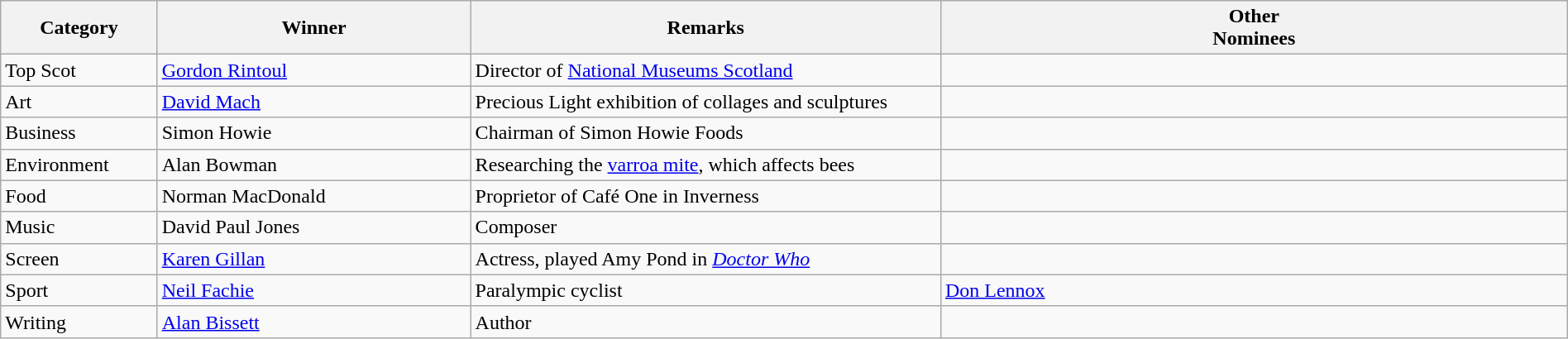<table class="wikitable sortable" style="width:100%; height:100px;">
<tr>
<th style="width:10%;">Category</th>
<th style="width:20%;">Winner</th>
<th style="width:30%;">Remarks</th>
<th style="width:40%;">Other<br>Nominees</th>
</tr>
<tr>
<td>Top Scot</td>
<td><a href='#'>Gordon Rintoul</a></td>
<td>Director of <a href='#'>National Museums Scotland</a></td>
<td></td>
</tr>
<tr>
<td>Art</td>
<td><a href='#'>David Mach</a></td>
<td>Precious Light exhibition of collages and sculptures</td>
<td></td>
</tr>
<tr>
<td>Business</td>
<td>Simon Howie</td>
<td>Chairman of Simon Howie Foods</td>
<td></td>
</tr>
<tr>
<td>Environment</td>
<td>Alan Bowman</td>
<td>Researching the <a href='#'>varroa mite</a>, which affects bees</td>
<td></td>
</tr>
<tr>
<td>Food</td>
<td>Norman MacDonald</td>
<td>Proprietor of Café One in Inverness</td>
<td></td>
</tr>
<tr>
<td>Music</td>
<td>David Paul Jones</td>
<td>Composer</td>
<td></td>
</tr>
<tr>
<td>Screen</td>
<td><a href='#'>Karen Gillan</a></td>
<td>Actress, played Amy Pond in <em><a href='#'>Doctor Who</a></em></td>
<td></td>
</tr>
<tr>
<td>Sport</td>
<td><a href='#'>Neil Fachie</a></td>
<td>Paralympic cyclist</td>
<td><a href='#'>Don Lennox</a></td>
</tr>
<tr>
<td>Writing</td>
<td><a href='#'>Alan Bissett</a></td>
<td>Author</td>
<td></td>
</tr>
</table>
